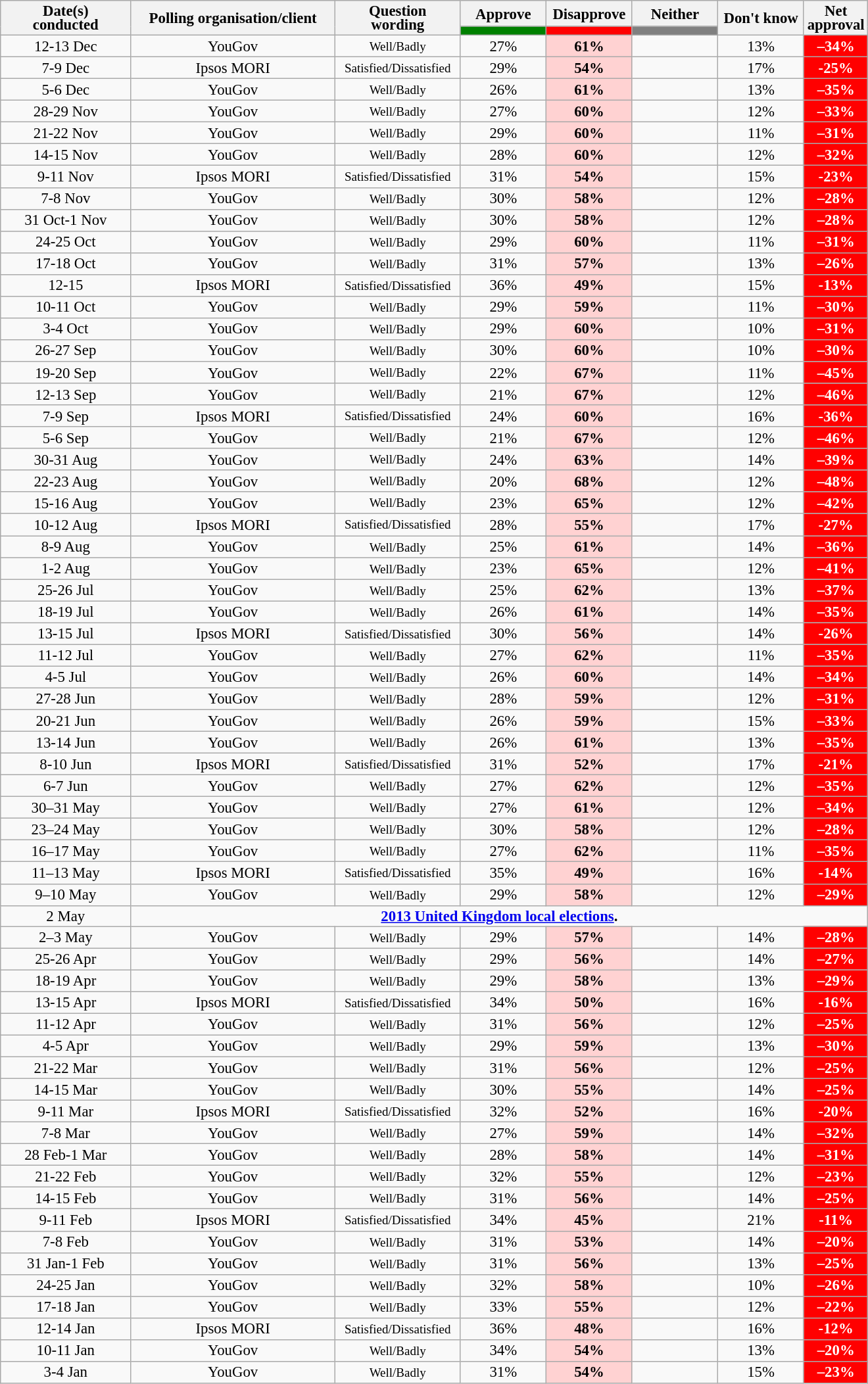<table class="wikitable collapsible sortable" style="text-align:center;font-size:95%;line-height:14px;">
<tr>
<th style="width:125px;" rowspan="2">Date(s)<br>conducted</th>
<th style="width:200px;" rowspan="2">Polling organisation/client</th>
<th style="width:120px;" rowspan="2">Question<br>wording</th>
<th class="unsortable" style="width:80px;">Approve</th>
<th class="unsortable" style="width: 80px;">Disapprove</th>
<th class="unsortable" style="width:80px;">Neither</th>
<th class="unsortable" style="width:80px;" rowspan="2">Don't know</th>
<th class="unsortable" style="width:20px;" rowspan="2">Net approval</th>
</tr>
<tr>
<th class="unsortable" style="background:green;width:60px;"></th>
<th class="unsortable" style="background:red;width:60px;"></th>
<th class="unsortable" style="background:grey;width:60px;"></th>
</tr>
<tr>
<td>12-13 Dec</td>
<td>YouGov</td>
<td><small>Well/Badly</small></td>
<td>27%</td>
<td style="background:#FFD2D2"><strong>61%</strong></td>
<td></td>
<td>13%</td>
<td style="background:red;color:white;"><strong>–34%</strong></td>
</tr>
<tr>
<td>7-9 Dec</td>
<td>Ipsos MORI</td>
<td><small>Satisfied/Dissatisfied</small></td>
<td>29%</td>
<td style="background:#FFD2D2"><strong>54%</strong></td>
<td></td>
<td>17%</td>
<td style="background:red;color:white;"><strong>-25%</strong></td>
</tr>
<tr>
<td>5-6 Dec</td>
<td>YouGov</td>
<td><small>Well/Badly</small></td>
<td>26%</td>
<td style="background:#FFD2D2"><strong>61%</strong></td>
<td></td>
<td>13%</td>
<td style="background:red;color:white;"><strong>–35%</strong></td>
</tr>
<tr>
<td>28-29 Nov</td>
<td>YouGov</td>
<td><small>Well/Badly</small></td>
<td>27%</td>
<td style="background:#FFD2D2"><strong>60%</strong></td>
<td></td>
<td>12%</td>
<td style="background:red;color:white;"><strong>–33%</strong></td>
</tr>
<tr>
<td>21-22 Nov</td>
<td>YouGov</td>
<td><small>Well/Badly</small></td>
<td>29%</td>
<td style="background:#FFD2D2"><strong>60%</strong></td>
<td></td>
<td>11%</td>
<td style="background:red;color:white;"><strong>–31%</strong></td>
</tr>
<tr>
<td>14-15 Nov</td>
<td>YouGov</td>
<td><small>Well/Badly</small></td>
<td>28%</td>
<td style="background:#FFD2D2"><strong>60%</strong></td>
<td></td>
<td>12%</td>
<td style="background:red;color:white;"><strong>–32%</strong></td>
</tr>
<tr>
<td>9-11 Nov</td>
<td>Ipsos MORI</td>
<td><small>Satisfied/Dissatisfied</small></td>
<td>31%</td>
<td style="background:#FFD2D2"><strong>54%</strong></td>
<td></td>
<td>15%</td>
<td style="background:red;color:white;"><strong>-23%</strong></td>
</tr>
<tr>
<td>7-8 Nov</td>
<td>YouGov</td>
<td><small>Well/Badly</small></td>
<td>30%</td>
<td style="background:#FFD2D2"><strong>58%</strong></td>
<td></td>
<td>12%</td>
<td style="background:red;color:white;"><strong>–28%</strong></td>
</tr>
<tr>
<td>31 Oct-1 Nov</td>
<td>YouGov</td>
<td><small>Well/Badly</small></td>
<td>30%</td>
<td style="background:#FFD2D2"><strong>58%</strong></td>
<td></td>
<td>12%</td>
<td style="background:red;color:white;"><strong>–28%</strong></td>
</tr>
<tr>
<td>24-25 Oct</td>
<td>YouGov</td>
<td><small>Well/Badly</small></td>
<td>29%</td>
<td style="background:#FFD2D2"><strong>60%</strong></td>
<td></td>
<td>11%</td>
<td style="background:red;color:white;"><strong>–31%</strong></td>
</tr>
<tr>
<td>17-18 Oct</td>
<td>YouGov</td>
<td><small>Well/Badly</small></td>
<td>31%</td>
<td style="background:#FFD2D2"><strong>57%</strong></td>
<td></td>
<td>13%</td>
<td style="background:red;color:white;"><strong>–26%</strong></td>
</tr>
<tr>
<td>12-15</td>
<td>Ipsos MORI</td>
<td><small>Satisfied/Dissatisfied</small></td>
<td>36%</td>
<td style="background:#FFD2D2"><strong>49%</strong></td>
<td></td>
<td>15%</td>
<td style="background:red;color:white;"><strong>-13%</strong></td>
</tr>
<tr>
<td>10-11 Oct</td>
<td>YouGov</td>
<td><small>Well/Badly</small></td>
<td>29%</td>
<td style="background:#FFD2D2"><strong>59%</strong></td>
<td></td>
<td>11%</td>
<td style="background:red;color:white;"><strong>–30%</strong></td>
</tr>
<tr>
<td>3-4 Oct</td>
<td>YouGov</td>
<td><small>Well/Badly</small></td>
<td>29%</td>
<td style="background:#FFD2D2"><strong>60%</strong></td>
<td></td>
<td>10%</td>
<td style="background:red;color:white;"><strong>–31%</strong></td>
</tr>
<tr>
<td>26-27 Sep</td>
<td>YouGov</td>
<td><small>Well/Badly</small></td>
<td>30%</td>
<td style="background:#FFD2D2"><strong>60%</strong></td>
<td></td>
<td>10%</td>
<td style="background:red;color:white;"><strong>–30%</strong></td>
</tr>
<tr>
<td>19-20 Sep</td>
<td>YouGov</td>
<td><small>Well/Badly</small></td>
<td>22%</td>
<td style="background:#FFD2D2"><strong>67%</strong></td>
<td></td>
<td>11%</td>
<td style="background:red;color:white;"><strong>–45%</strong></td>
</tr>
<tr>
<td>12-13 Sep</td>
<td>YouGov</td>
<td><small>Well/Badly</small></td>
<td>21%</td>
<td style="background:#FFD2D2"><strong>67%</strong></td>
<td></td>
<td>12%</td>
<td style="background:red;color:white;"><strong>–46%</strong></td>
</tr>
<tr>
<td>7-9 Sep</td>
<td>Ipsos MORI</td>
<td><small>Satisfied/Dissatisfied</small></td>
<td>24%</td>
<td style="background:#FFD2D2"><strong>60%</strong></td>
<td></td>
<td>16%</td>
<td style="background:red;color:white;"><strong>-36%</strong></td>
</tr>
<tr>
<td>5-6 Sep</td>
<td>YouGov</td>
<td><small>Well/Badly</small></td>
<td>21%</td>
<td style="background:#FFD2D2"><strong>67%</strong></td>
<td></td>
<td>12%</td>
<td style="background:red;color:white;"><strong>–46%</strong></td>
</tr>
<tr>
<td>30-31 Aug</td>
<td>YouGov</td>
<td><small>Well/Badly</small></td>
<td>24%</td>
<td style="background:#FFD2D2"><strong>63%</strong></td>
<td></td>
<td>14%</td>
<td style="background:red;color:white;"><strong>–39%</strong></td>
</tr>
<tr>
<td>22-23 Aug</td>
<td>YouGov</td>
<td><small>Well/Badly</small></td>
<td>20%</td>
<td style="background:#FFD2D2"><strong>68%</strong></td>
<td></td>
<td>12%</td>
<td style="background:red;color:white;"><strong>–48%</strong></td>
</tr>
<tr>
<td>15-16 Aug</td>
<td>YouGov</td>
<td><small>Well/Badly</small></td>
<td>23%</td>
<td style="background:#FFD2D2"><strong>65%</strong></td>
<td></td>
<td>12%</td>
<td style="background:red;color:white;"><strong>–42%</strong></td>
</tr>
<tr>
<td>10-12 Aug</td>
<td>Ipsos MORI</td>
<td><small>Satisfied/Dissatisfied</small></td>
<td>28%</td>
<td style="background:#FFD2D2"><strong>55%</strong></td>
<td></td>
<td>17%</td>
<td style="background:red;color:white;"><strong>-27%</strong></td>
</tr>
<tr>
<td>8-9 Aug</td>
<td>YouGov</td>
<td><small>Well/Badly</small></td>
<td>25%</td>
<td style="background:#FFD2D2"><strong>61%</strong></td>
<td></td>
<td>14%</td>
<td style="background:red;color:white;"><strong>–36%</strong></td>
</tr>
<tr>
<td>1-2 Aug</td>
<td>YouGov</td>
<td><small>Well/Badly</small></td>
<td>23%</td>
<td style="background:#FFD2D2"><strong>65%</strong></td>
<td></td>
<td>12%</td>
<td style="background:red;color:white;"><strong>–41%</strong></td>
</tr>
<tr>
<td>25-26 Jul</td>
<td>YouGov</td>
<td><small>Well/Badly</small></td>
<td>25%</td>
<td style="background:#FFD2D2"><strong>62%</strong></td>
<td></td>
<td>13%</td>
<td style="background:red;color:white;"><strong>–37%</strong></td>
</tr>
<tr>
<td>18-19 Jul</td>
<td>YouGov</td>
<td><small>Well/Badly</small></td>
<td>26%</td>
<td style="background:#FFD2D2"><strong>61%</strong></td>
<td></td>
<td>14%</td>
<td style="background:red;color:white;"><strong>–35%</strong></td>
</tr>
<tr>
<td>13-15 Jul</td>
<td>Ipsos MORI</td>
<td><small>Satisfied/Dissatisfied</small></td>
<td>30%</td>
<td style="background:#FFD2D2"><strong>56%</strong></td>
<td></td>
<td>14%</td>
<td style="background:red;color:white;"><strong>-26%</strong></td>
</tr>
<tr>
<td>11-12 Jul</td>
<td>YouGov</td>
<td><small>Well/Badly</small></td>
<td>27%</td>
<td style="background:#FFD2D2"><strong>62%</strong></td>
<td></td>
<td>11%</td>
<td style="background:red;color:white;"><strong>–35%</strong></td>
</tr>
<tr>
<td>4-5 Jul</td>
<td>YouGov</td>
<td><small>Well/Badly</small></td>
<td>26%</td>
<td style="background:#FFD2D2"><strong>60%</strong></td>
<td></td>
<td>14%</td>
<td style="background:red;color:white;"><strong>–34%</strong></td>
</tr>
<tr>
<td>27-28 Jun</td>
<td>YouGov</td>
<td><small>Well/Badly</small></td>
<td>28%</td>
<td style="background:#FFD2D2"><strong>59%</strong></td>
<td></td>
<td>12%</td>
<td style="background:red;color:white;"><strong>–31%</strong></td>
</tr>
<tr>
<td>20-21 Jun</td>
<td>YouGov</td>
<td><small>Well/Badly</small></td>
<td>26%</td>
<td style="background:#FFD2D2"><strong>59%</strong></td>
<td></td>
<td>15%</td>
<td style="background:red;color:white;"><strong>–33%</strong></td>
</tr>
<tr>
<td>13-14 Jun</td>
<td>YouGov</td>
<td><small>Well/Badly</small></td>
<td>26%</td>
<td style="background:#FFD2D2"><strong>61%</strong></td>
<td></td>
<td>13%</td>
<td style="background:red;color:white;"><strong>–35%</strong></td>
</tr>
<tr>
<td>8-10 Jun</td>
<td>Ipsos MORI</td>
<td><small>Satisfied/Dissatisfied</small></td>
<td>31%</td>
<td style="background:#FFD2D2"><strong>52%</strong></td>
<td></td>
<td>17%</td>
<td style="background:red;color:white;"><strong>-21%</strong></td>
</tr>
<tr>
<td>6-7 Jun</td>
<td>YouGov</td>
<td><small>Well/Badly</small></td>
<td>27%</td>
<td style="background:#FFD2D2"><strong>62%</strong></td>
<td></td>
<td>12%</td>
<td style="background:red;color:white;"><strong>–35%</strong></td>
</tr>
<tr>
<td>30–31 May</td>
<td>YouGov</td>
<td><small>Well/Badly</small></td>
<td>27%</td>
<td style="background:#FFD2D2"><strong>61%</strong></td>
<td></td>
<td>12%</td>
<td style="background:red;color:white;"><strong>–34%</strong></td>
</tr>
<tr>
<td>23–24 May</td>
<td>YouGov</td>
<td><small>Well/Badly</small></td>
<td>30%</td>
<td style="background:#FFD2D2"><strong>58%</strong></td>
<td></td>
<td>12%</td>
<td style="background:red;color:white;"><strong>–28%</strong></td>
</tr>
<tr>
<td>16–17 May</td>
<td>YouGov</td>
<td><small>Well/Badly</small></td>
<td>27%</td>
<td style="background:#FFD2D2"><strong>62%</strong></td>
<td></td>
<td>11%</td>
<td style="background:red;color:white;"><strong>–35%</strong></td>
</tr>
<tr>
<td>11–13 May</td>
<td>Ipsos MORI</td>
<td><small>Satisfied/Dissatisfied</small></td>
<td>35%</td>
<td style="background:#FFD2D2"><strong>49%</strong></td>
<td></td>
<td>16%</td>
<td style="background:red;color:white;"><strong>-14%</strong></td>
</tr>
<tr>
<td>9–10 May</td>
<td>YouGov</td>
<td><small>Well/Badly</small></td>
<td>29%</td>
<td style="background:#FFD2D2"><strong>58%</strong></td>
<td></td>
<td>12%</td>
<td style="background:red;color:white;"><strong>–29%</strong></td>
</tr>
<tr>
<td>2 May</td>
<td colspan="7"><strong><a href='#'>2013 United Kingdom local elections</a>.</strong></td>
</tr>
<tr>
<td>2–3 May</td>
<td>YouGov</td>
<td><small>Well/Badly</small></td>
<td>29%</td>
<td style="background:#FFD2D2"><strong>57%</strong></td>
<td></td>
<td>14%</td>
<td style="background:red;color:white;"><strong>–28%</strong></td>
</tr>
<tr>
<td>25-26 Apr</td>
<td>YouGov</td>
<td><small>Well/Badly</small></td>
<td>29%</td>
<td style="background:#FFD2D2"><strong>56%</strong></td>
<td></td>
<td>14%</td>
<td style="background:red;color:white;"><strong>–27%</strong></td>
</tr>
<tr>
<td>18-19 Apr</td>
<td>YouGov</td>
<td><small>Well/Badly</small></td>
<td>29%</td>
<td style="background:#FFD2D2"><strong>58%</strong></td>
<td></td>
<td>13%</td>
<td style="background:red;color:white;"><strong>–29%</strong></td>
</tr>
<tr>
<td>13-15 Apr</td>
<td>Ipsos MORI</td>
<td><small>Satisfied/Dissatisfied</small></td>
<td>34%</td>
<td style="background:#FFD2D2"><strong>50%</strong></td>
<td></td>
<td>16%</td>
<td style="background:red;color:white;"><strong>-16%</strong></td>
</tr>
<tr>
<td>11-12 Apr</td>
<td>YouGov</td>
<td><small>Well/Badly</small></td>
<td>31%</td>
<td style="background:#FFD2D2"><strong>56%</strong></td>
<td></td>
<td>12%</td>
<td style="background:red;color:white;"><strong>–25%</strong></td>
</tr>
<tr>
<td>4-5 Apr</td>
<td>YouGov</td>
<td><small>Well/Badly</small></td>
<td>29%</td>
<td style="background:#FFD2D2"><strong>59%</strong></td>
<td></td>
<td>13%</td>
<td style="background:red;color:white;"><strong>–30%</strong></td>
</tr>
<tr>
<td>21-22 Mar</td>
<td>YouGov</td>
<td><small>Well/Badly</small></td>
<td>31%</td>
<td style="background:#FFD2D2"><strong>56%</strong></td>
<td></td>
<td>12%</td>
<td style="background:red;color:white;"><strong>–25%</strong></td>
</tr>
<tr>
<td>14-15 Mar</td>
<td>YouGov</td>
<td><small>Well/Badly</small></td>
<td>30%</td>
<td style="background:#FFD2D2"><strong>55%</strong></td>
<td></td>
<td>14%</td>
<td style="background:red;color:white;"><strong>–25%</strong></td>
</tr>
<tr>
<td>9-11 Mar</td>
<td>Ipsos MORI</td>
<td><small>Satisfied/Dissatisfied</small></td>
<td>32%</td>
<td style="background:#FFD2D2"><strong>52%</strong></td>
<td></td>
<td>16%</td>
<td style="background:red;color:white;"><strong>-20%</strong></td>
</tr>
<tr>
<td>7-8 Mar</td>
<td>YouGov</td>
<td><small>Well/Badly</small></td>
<td>27%</td>
<td style="background:#FFD2D2"><strong>59%</strong></td>
<td></td>
<td>14%</td>
<td style="background:red;color:white;"><strong>–32%</strong></td>
</tr>
<tr>
<td>28 Feb-1 Mar</td>
<td>YouGov</td>
<td><small>Well/Badly</small></td>
<td>28%</td>
<td style="background:#FFD2D2"><strong>58%</strong></td>
<td></td>
<td>14%</td>
<td style="background:red;color:white;"><strong>–31%</strong></td>
</tr>
<tr>
<td>21-22 Feb</td>
<td>YouGov</td>
<td><small>Well/Badly</small></td>
<td>32%</td>
<td style="background:#FFD2D2"><strong>55%</strong></td>
<td></td>
<td>12%</td>
<td style="background:red;color:white;"><strong>–23%</strong></td>
</tr>
<tr>
<td>14-15 Feb</td>
<td>YouGov</td>
<td><small>Well/Badly</small></td>
<td>31%</td>
<td style="background:#FFD2D2"><strong>56%</strong></td>
<td></td>
<td>14%</td>
<td style="background:red;color:white;"><strong>–25%</strong></td>
</tr>
<tr>
<td>9-11 Feb</td>
<td>Ipsos MORI</td>
<td><small>Satisfied/Dissatisfied</small></td>
<td>34%</td>
<td style="background:#FFD2D2"><strong>45%</strong></td>
<td></td>
<td>21%</td>
<td style="background:red;color:white;"><strong>-11%</strong></td>
</tr>
<tr>
<td>7-8 Feb</td>
<td>YouGov</td>
<td><small>Well/Badly</small></td>
<td>31%</td>
<td style="background:#FFD2D2"><strong>53%</strong></td>
<td></td>
<td>14%</td>
<td style="background:red;color:white;"><strong>–20%</strong></td>
</tr>
<tr>
<td>31 Jan-1 Feb</td>
<td>YouGov</td>
<td><small>Well/Badly</small></td>
<td>31%</td>
<td style="background:#FFD2D2"><strong>56%</strong></td>
<td></td>
<td>13%</td>
<td style="background:red;color:white;"><strong>–25%</strong></td>
</tr>
<tr>
<td>24-25 Jan</td>
<td>YouGov</td>
<td><small>Well/Badly</small></td>
<td>32%</td>
<td style="background:#FFD2D2"><strong>58%</strong></td>
<td></td>
<td>10%</td>
<td style="background:red;color:white;"><strong>–26%</strong></td>
</tr>
<tr>
<td>17-18 Jan</td>
<td>YouGov</td>
<td><small>Well/Badly</small></td>
<td>33%</td>
<td style="background:#FFD2D2"><strong>55%</strong></td>
<td></td>
<td>12%</td>
<td style="background:red;color:white;"><strong>–22%</strong></td>
</tr>
<tr>
<td>12-14 Jan</td>
<td>Ipsos MORI</td>
<td><small>Satisfied/Dissatisfied</small></td>
<td>36%</td>
<td style="background:#FFD2D2"><strong>48%</strong></td>
<td></td>
<td>16%</td>
<td style="background:red;color:white;"><strong>-12%</strong></td>
</tr>
<tr>
<td>10-11 Jan</td>
<td>YouGov</td>
<td><small>Well/Badly</small></td>
<td>34%</td>
<td style="background:#FFD2D2"><strong>54%</strong></td>
<td></td>
<td>13%</td>
<td style="background:red;color:white;"><strong>–20%</strong></td>
</tr>
<tr>
<td>3-4 Jan</td>
<td>YouGov</td>
<td><small>Well/Badly</small></td>
<td>31%</td>
<td style="background:#FFD2D2"><strong>54%</strong></td>
<td></td>
<td>15%</td>
<td style="background:red;color:white;"><strong>–23%</strong></td>
</tr>
</table>
